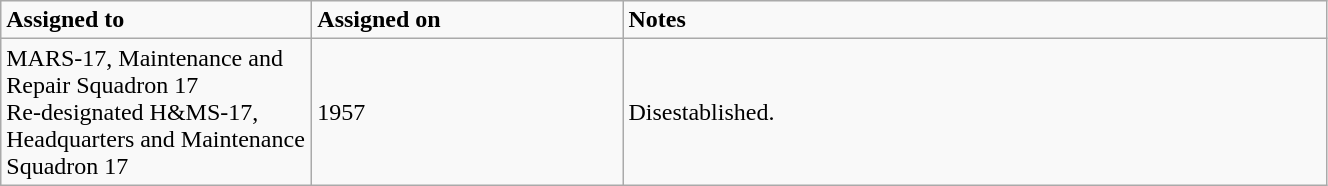<table class="wikitable" style="width: 70%;">
<tr>
<td style="width: 200px;"><strong>Assigned to</strong></td>
<td style="width: 200px;"><strong>Assigned on</strong></td>
<td><strong>Notes</strong></td>
</tr>
<tr>
<td>MARS-17, Maintenance and Repair Squadron 17<br>Re-designated
H&MS-17, Headquarters and Maintenance Squadron 17</td>
<td>1957</td>
<td>Disestablished.</td>
</tr>
</table>
